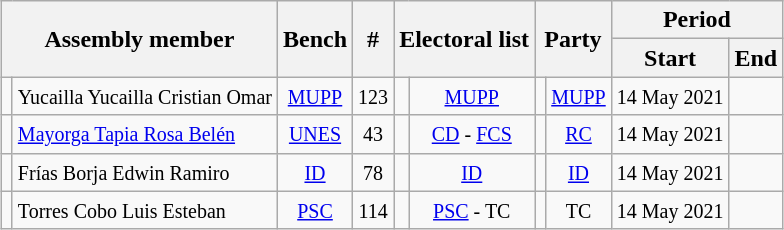<table class="wikitable sortable" style="text-align:center; margin:auto;">
<tr>
<th colspan="2" rowspan="2">Assembly member</th>
<th rowspan="2">Bench</th>
<th rowspan="2">#</th>
<th colspan="2" rowspan="2">Electoral list</th>
<th colspan="2" rowspan="2">Party</th>
<th colspan="2">Period</th>
</tr>
<tr>
<th>Start</th>
<th>End</th>
</tr>
<tr>
<td></td>
<td align="left"><small>Yucailla Yucailla Cristian Omar</small></td>
<td><small><a href='#'>MUPP</a></small></td>
<td><small>123</small></td>
<td></td>
<td><small><a href='#'>MUPP</a></small></td>
<td></td>
<td><small><a href='#'>MUPP</a></small></td>
<td><small>14 May 2021</small></td>
<td></td>
</tr>
<tr>
<td></td>
<td align="left"><small><a href='#'>Mayorga Tapia Rosa Belén</a></small></td>
<td><small><a href='#'>UNES</a></small></td>
<td><small>43</small></td>
<td></td>
<td><small><a href='#'>CD</a> - <a href='#'>FCS</a></small></td>
<td></td>
<td><small><a href='#'>RC</a></small></td>
<td><small>14 May 2021</small></td>
<td></td>
</tr>
<tr>
<td></td>
<td align="left"><small>Frías Borja Edwin Ramiro</small></td>
<td><small><a href='#'>ID</a></small></td>
<td><small>78</small></td>
<td></td>
<td><small><a href='#'>ID</a></small></td>
<td></td>
<td><small><a href='#'>ID</a></small></td>
<td><small>14 May 2021</small></td>
<td></td>
</tr>
<tr>
<td></td>
<td align="left"><small>Torres Cobo Luis Esteban</small></td>
<td><small><a href='#'>PSC</a></small></td>
<td><small>114</small></td>
<td></td>
<td><small><a href='#'>PSC</a> - TC</small></td>
<td></td>
<td><small>TC</small></td>
<td><small>14 May 2021</small></td>
</tr>
</table>
